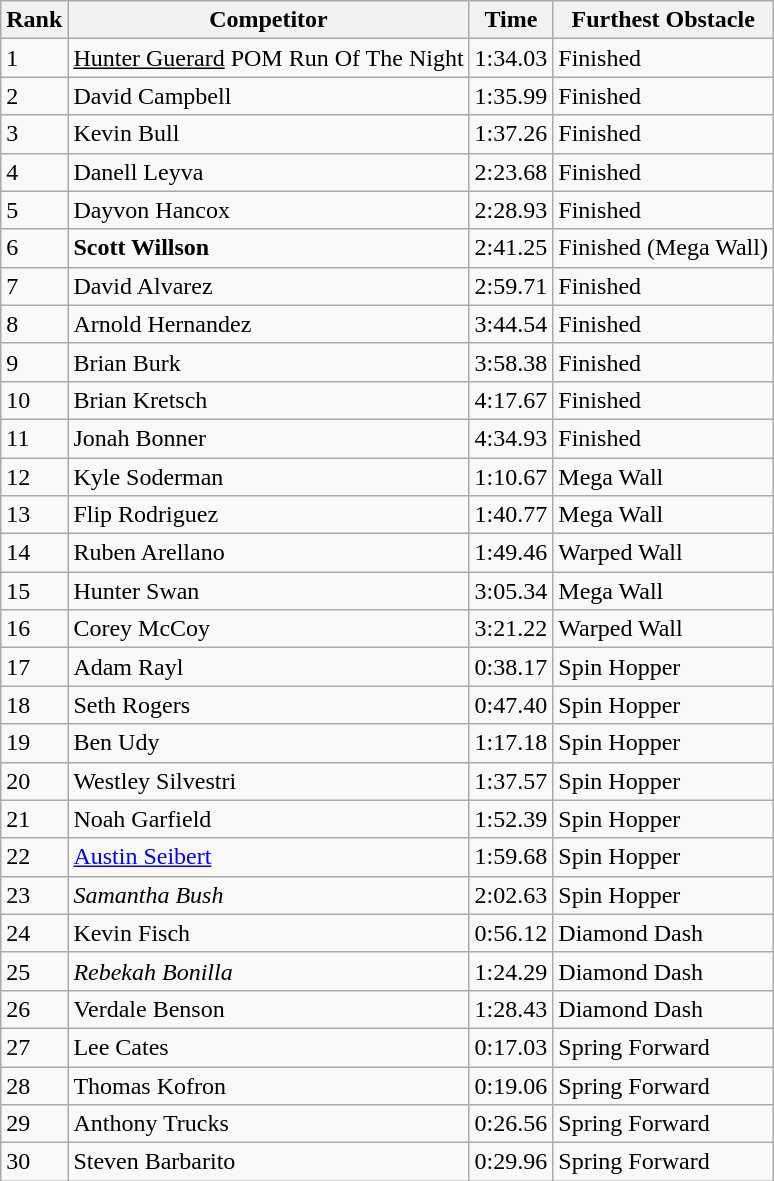<table class="wikitable sortable mw-collapsible">
<tr>
<th>Rank</th>
<th>Competitor</th>
<th>Time</th>
<th>Furthest Obstacle</th>
</tr>
<tr>
<td>1</td>
<td><u>Hunter Guerard</u> POM Run Of The Night</td>
<td>1:34.03</td>
<td>Finished</td>
</tr>
<tr>
<td>2</td>
<td>David Campbell</td>
<td>1:35.99</td>
<td>Finished</td>
</tr>
<tr>
<td>3</td>
<td>Kevin Bull</td>
<td>1:37.26</td>
<td>Finished</td>
</tr>
<tr>
<td>4</td>
<td>Danell Leyva</td>
<td>2:23.68</td>
<td>Finished</td>
</tr>
<tr>
<td>5</td>
<td>Dayvon Hancox</td>
<td>2:28.93</td>
<td>Finished</td>
</tr>
<tr>
<td>6</td>
<td><strong>Scott Willson</strong></td>
<td>2:41.25</td>
<td>Finished (Mega Wall)</td>
</tr>
<tr>
<td>7</td>
<td>David Alvarez</td>
<td>2:59.71</td>
<td>Finished</td>
</tr>
<tr>
<td>8</td>
<td>Arnold Hernandez</td>
<td>3:44.54</td>
<td>Finished</td>
</tr>
<tr>
<td>9</td>
<td>Brian Burk</td>
<td>3:58.38</td>
<td>Finished</td>
</tr>
<tr>
<td>10</td>
<td>Brian Kretsch</td>
<td>4:17.67</td>
<td>Finished</td>
</tr>
<tr>
<td>11</td>
<td>Jonah Bonner</td>
<td>4:34.93</td>
<td>Finished</td>
</tr>
<tr>
<td>12</td>
<td>Kyle Soderman</td>
<td>1:10.67</td>
<td>Mega Wall</td>
</tr>
<tr>
<td>13</td>
<td>Flip Rodriguez</td>
<td>1:40.77</td>
<td>Mega Wall</td>
</tr>
<tr>
<td>14</td>
<td>Ruben Arellano</td>
<td>1:49.46</td>
<td>Warped Wall</td>
</tr>
<tr>
<td>15</td>
<td>Hunter Swan</td>
<td>3:05.34</td>
<td>Mega Wall</td>
</tr>
<tr>
<td>16</td>
<td>Corey McCoy</td>
<td>3:21.22</td>
<td>Warped Wall</td>
</tr>
<tr>
<td>17</td>
<td>Adam Rayl</td>
<td>0:38.17</td>
<td>Spin Hopper</td>
</tr>
<tr>
<td>18</td>
<td>Seth Rogers</td>
<td>0:47.40</td>
<td>Spin Hopper</td>
</tr>
<tr>
<td>19</td>
<td>Ben Udy</td>
<td>1:17.18</td>
<td>Spin Hopper</td>
</tr>
<tr>
<td>20</td>
<td>Westley Silvestri</td>
<td>1:37.57</td>
<td>Spin Hopper</td>
</tr>
<tr>
<td>21</td>
<td>Noah Garfield</td>
<td>1:52.39</td>
<td>Spin Hopper</td>
</tr>
<tr>
<td>22</td>
<td><a href='#'>Austin Seibert</a></td>
<td>1:59.68</td>
<td>Spin Hopper</td>
</tr>
<tr>
<td>23</td>
<td><em>Samantha Bush</em></td>
<td>2:02.63</td>
<td>Spin Hopper</td>
</tr>
<tr>
<td>24</td>
<td>Kevin Fisch</td>
<td>0:56.12</td>
<td>Diamond Dash</td>
</tr>
<tr>
<td>25</td>
<td><em>Rebekah Bonilla</em></td>
<td>1:24.29</td>
<td>Diamond Dash</td>
</tr>
<tr>
<td>26</td>
<td>Verdale Benson</td>
<td>1:28.43</td>
<td>Diamond Dash</td>
</tr>
<tr>
<td>27</td>
<td>Lee Cates</td>
<td>0:17.03</td>
<td>Spring Forward</td>
</tr>
<tr>
<td>28</td>
<td>Thomas Kofron</td>
<td>0:19.06</td>
<td>Spring Forward</td>
</tr>
<tr>
<td>29</td>
<td>Anthony Trucks</td>
<td>0:26.56</td>
<td>Spring Forward</td>
</tr>
<tr>
<td>30</td>
<td>Steven Barbarito</td>
<td>0:29.96</td>
<td>Spring Forward</td>
</tr>
</table>
